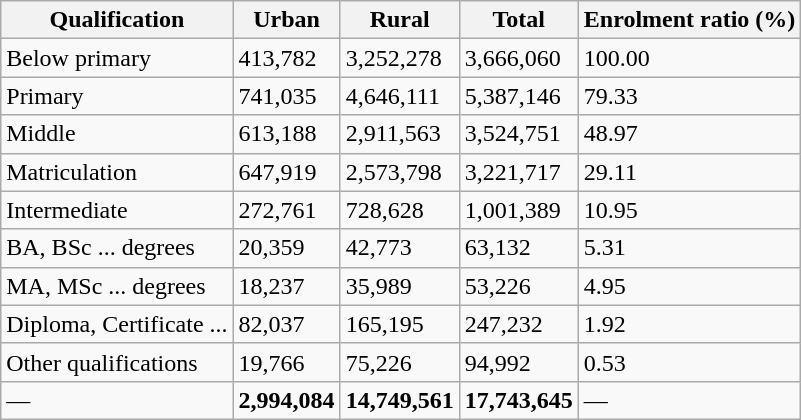<table class="sortable wikitable">
<tr>
<th>Qualification</th>
<th>Urban</th>
<th>Rural</th>
<th>Total</th>
<th>Enrolment ratio (%)</th>
</tr>
<tr>
<td>Below primary</td>
<td>413,782</td>
<td>3,252,278</td>
<td>3,666,060</td>
<td>100.00</td>
</tr>
<tr>
<td>Primary</td>
<td>741,035</td>
<td>4,646,111</td>
<td>5,387,146</td>
<td>79.33</td>
</tr>
<tr>
<td>Middle</td>
<td>613,188</td>
<td>2,911,563</td>
<td>3,524,751</td>
<td>48.97</td>
</tr>
<tr>
<td>Matriculation</td>
<td>647,919</td>
<td>2,573,798</td>
<td>3,221,717</td>
<td>29.11</td>
</tr>
<tr>
<td>Intermediate</td>
<td>272,761</td>
<td>728,628</td>
<td>1,001,389</td>
<td>10.95</td>
</tr>
<tr>
<td>BA, BSc ... degrees</td>
<td>20,359</td>
<td>42,773</td>
<td>63,132</td>
<td>5.31</td>
</tr>
<tr>
<td>MA, MSc ... degrees</td>
<td>18,237</td>
<td>35,989</td>
<td>53,226</td>
<td>4.95</td>
</tr>
<tr>
<td>Diploma, Certificate ...</td>
<td>82,037</td>
<td>165,195</td>
<td>247,232</td>
<td>1.92</td>
</tr>
<tr>
<td>Other qualifications</td>
<td>19,766</td>
<td>75,226</td>
<td>94,992</td>
<td>0.53</td>
</tr>
<tr>
<td>—</td>
<td><strong>2,994,084</strong></td>
<td><strong>14,749,561</strong></td>
<td><strong>17,743,645</strong></td>
<td>—</td>
</tr>
</table>
